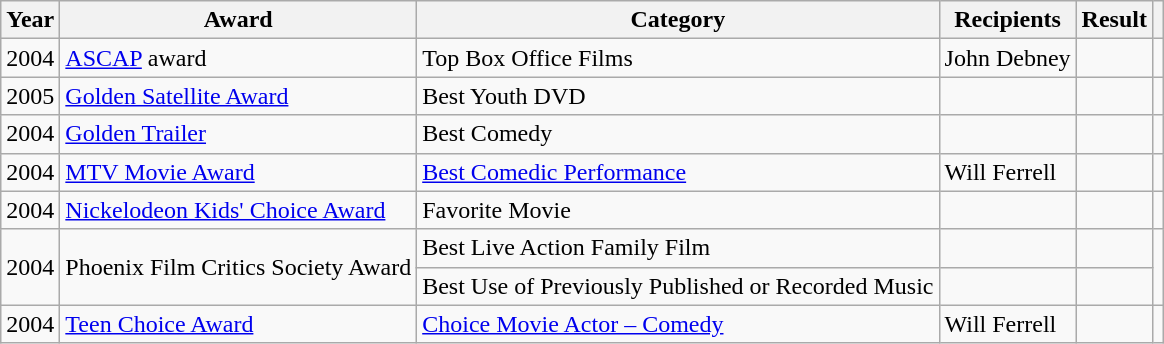<table class="wikitable">
<tr style="font-weight:bold; text-align:center;">
<th scope="col">Year</th>
<th scope="col">Award</th>
<th scope="col">Category</th>
<th scope="col">Recipients</th>
<th scope="col">Result</th>
<th scope="col" class="unsortable"></th>
</tr>
<tr>
<td>2004</td>
<td><a href='#'>ASCAP</a> award</td>
<td>Top Box Office Films</td>
<td>John Debney</td>
<td></td>
<td></td>
</tr>
<tr>
<td>2005</td>
<td><a href='#'>Golden Satellite Award</a></td>
<td>Best Youth DVD</td>
<td></td>
<td></td>
<td></td>
</tr>
<tr>
<td>2004</td>
<td><a href='#'>Golden Trailer</a></td>
<td>Best Comedy</td>
<td></td>
<td></td>
<td></td>
</tr>
<tr>
<td>2004</td>
<td><a href='#'>MTV Movie Award</a></td>
<td><a href='#'>Best Comedic Performance</a></td>
<td>Will Ferrell</td>
<td></td>
<td></td>
</tr>
<tr>
<td>2004</td>
<td><a href='#'>Nickelodeon Kids' Choice Award</a></td>
<td>Favorite Movie</td>
<td></td>
<td></td>
<td></td>
</tr>
<tr>
<td rowspan="2">2004</td>
<td rowspan="2">Phoenix Film Critics Society Award</td>
<td>Best Live Action Family Film</td>
<td></td>
<td></td>
<td rowspan="2"></td>
</tr>
<tr>
<td>Best Use of Previously Published or Recorded Music</td>
<td></td>
<td></td>
</tr>
<tr>
<td>2004</td>
<td><a href='#'>Teen Choice Award</a></td>
<td><a href='#'>Choice Movie Actor – Comedy</a></td>
<td>Will Ferrell</td>
<td></td>
<td></td>
</tr>
</table>
